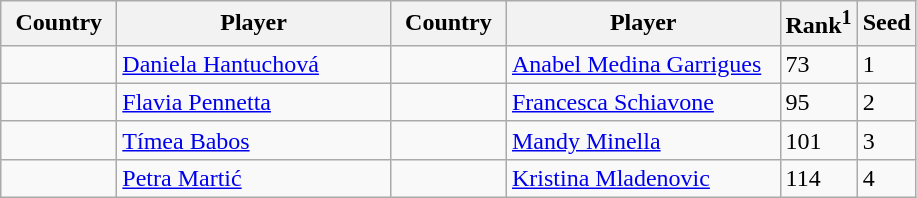<table class="sortable wikitable">
<tr>
<th width="70">Country</th>
<th width="175">Player</th>
<th width="70">Country</th>
<th width="175">Player</th>
<th>Rank<sup>1</sup></th>
<th>Seed</th>
</tr>
<tr>
<td></td>
<td><a href='#'>Daniela Hantuchová</a></td>
<td></td>
<td><a href='#'>Anabel Medina Garrigues</a></td>
<td>73</td>
<td>1</td>
</tr>
<tr>
<td></td>
<td><a href='#'>Flavia Pennetta</a></td>
<td></td>
<td><a href='#'>Francesca Schiavone</a></td>
<td>95</td>
<td>2</td>
</tr>
<tr>
<td></td>
<td><a href='#'>Tímea Babos</a></td>
<td></td>
<td><a href='#'>Mandy Minella</a></td>
<td>101</td>
<td>3</td>
</tr>
<tr>
<td></td>
<td><a href='#'>Petra Martić</a></td>
<td></td>
<td><a href='#'>Kristina Mladenovic</a></td>
<td>114</td>
<td>4</td>
</tr>
</table>
